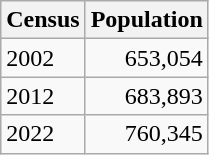<table class="wikitable sortable">
<tr>
<th>Census</th>
<th>Population</th>
</tr>
<tr>
<td>2002</td>
<td style="text-align:right;">653,054</td>
</tr>
<tr>
<td>2012</td>
<td style="text-align:right;">683,893</td>
</tr>
<tr>
<td>2022</td>
<td style="text-align:right;">760,345</td>
</tr>
</table>
